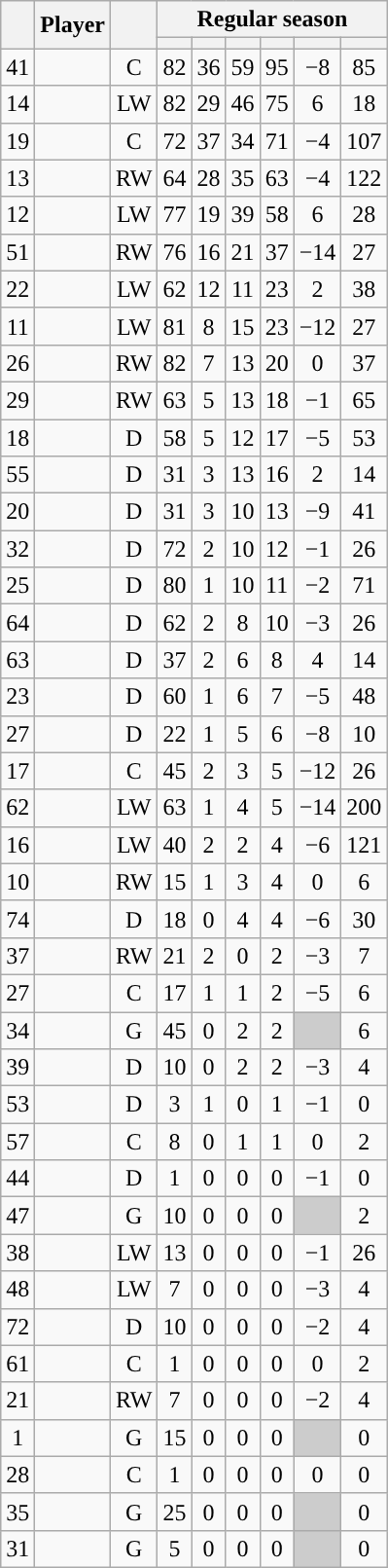<table class="wikitable sortable plainrowheaders" style="text-align:center;">
<tr>
<th scope="col" data-sort-type="number" rowspan="2"></th>
<th scope="col" rowspan="2">Player</th>
<th scope="col" rowspan="2"></th>
<th scope=colgroup colspan=6>Regular season</th>
</tr>
<tr>
<th scope="col" data-sort-type="number"></th>
<th scope="col" data-sort-type="number"></th>
<th scope="col" data-sort-type="number"></th>
<th scope="col" data-sort-type="number"></th>
<th scope="col" data-sort-type="number"></th>
<th scope="col" data-sort-type="number"></th>
</tr>
<tr>
<td scope="row">41</td>
<td align="left"></td>
<td>C</td>
<td>82</td>
<td>36</td>
<td>59</td>
<td>95</td>
<td>−8</td>
<td>85</td>
</tr>
<tr>
<td scope="row">14</td>
<td align="left"></td>
<td>LW</td>
<td>82</td>
<td>29</td>
<td>46</td>
<td>75</td>
<td>6</td>
<td>18</td>
</tr>
<tr>
<td scope="row">19</td>
<td align="left"></td>
<td>C</td>
<td>72</td>
<td>37</td>
<td>34</td>
<td>71</td>
<td>−4</td>
<td>107</td>
</tr>
<tr>
<td scope="row">13</td>
<td align="left"></td>
<td>RW</td>
<td>64</td>
<td>28</td>
<td>35</td>
<td>63</td>
<td>−4</td>
<td>122</td>
</tr>
<tr>
<td scope="row">12</td>
<td align="left"></td>
<td>LW</td>
<td>77</td>
<td>19</td>
<td>39</td>
<td>58</td>
<td>6</td>
<td>28</td>
</tr>
<tr>
<td scope="row">51</td>
<td align="left"></td>
<td>RW</td>
<td>76</td>
<td>16</td>
<td>21</td>
<td>37</td>
<td>−14</td>
<td>27</td>
</tr>
<tr>
<td scope="row">22</td>
<td align="left"></td>
<td>LW</td>
<td>62</td>
<td>12</td>
<td>11</td>
<td>23</td>
<td>2</td>
<td>38</td>
</tr>
<tr>
<td scope="row">11</td>
<td align="left"></td>
<td>LW</td>
<td>81</td>
<td>8</td>
<td>15</td>
<td>23</td>
<td>−12</td>
<td>27</td>
</tr>
<tr>
<td scope="row">26</td>
<td align="left"></td>
<td>RW</td>
<td>82</td>
<td>7</td>
<td>13</td>
<td>20</td>
<td>0</td>
<td>37</td>
</tr>
<tr>
<td scope="row">29</td>
<td align="left"></td>
<td>RW</td>
<td>63</td>
<td>5</td>
<td>13</td>
<td>18</td>
<td>−1</td>
<td>65</td>
</tr>
<tr>
<td scope="row">18</td>
<td align="left"></td>
<td>D</td>
<td>58</td>
<td>5</td>
<td>12</td>
<td>17</td>
<td>−5</td>
<td>53</td>
</tr>
<tr>
<td scope="row">55</td>
<td align="left"></td>
<td>D</td>
<td>31</td>
<td>3</td>
<td>13</td>
<td>16</td>
<td>2</td>
<td>14</td>
</tr>
<tr>
<td scope="row">20</td>
<td align="left"></td>
<td>D</td>
<td>31</td>
<td>3</td>
<td>10</td>
<td>13</td>
<td>−9</td>
<td>41</td>
</tr>
<tr>
<td scope="row">32</td>
<td align="left"></td>
<td>D</td>
<td>72</td>
<td>2</td>
<td>10</td>
<td>12</td>
<td>−1</td>
<td>26</td>
</tr>
<tr>
<td scope="row">25</td>
<td align="left"></td>
<td>D</td>
<td>80</td>
<td>1</td>
<td>10</td>
<td>11</td>
<td>−2</td>
<td>71</td>
</tr>
<tr>
<td scope="row">64</td>
<td align="left"></td>
<td>D</td>
<td>62</td>
<td>2</td>
<td>8</td>
<td>10</td>
<td>−3</td>
<td>26</td>
</tr>
<tr>
<td scope="row">63</td>
<td align="left"></td>
<td>D</td>
<td>37</td>
<td>2</td>
<td>6</td>
<td>8</td>
<td>4</td>
<td>14</td>
</tr>
<tr>
<td scope="row">23</td>
<td align="left"></td>
<td>D</td>
<td>60</td>
<td>1</td>
<td>6</td>
<td>7</td>
<td>−5</td>
<td>48</td>
</tr>
<tr>
<td scope="row">27</td>
<td align="left"></td>
<td>D</td>
<td>22</td>
<td>1</td>
<td>5</td>
<td>6</td>
<td>−8</td>
<td>10</td>
</tr>
<tr>
<td scope="row">17</td>
<td align="left"></td>
<td>C</td>
<td>45</td>
<td>2</td>
<td>3</td>
<td>5</td>
<td>−12</td>
<td>26</td>
</tr>
<tr>
<td scope="row">62</td>
<td align="left"></td>
<td>LW</td>
<td>63</td>
<td>1</td>
<td>4</td>
<td>5</td>
<td>−14</td>
<td>200</td>
</tr>
<tr>
<td scope="row">16</td>
<td align="left"></td>
<td>LW</td>
<td>40</td>
<td>2</td>
<td>2</td>
<td>4</td>
<td>−6</td>
<td>121</td>
</tr>
<tr>
<td scope="row">10</td>
<td align="left"></td>
<td>RW</td>
<td>15</td>
<td>1</td>
<td>3</td>
<td>4</td>
<td>0</td>
<td>6</td>
</tr>
<tr>
<td scope="row">74</td>
<td align="left"></td>
<td>D</td>
<td>18</td>
<td>0</td>
<td>4</td>
<td>4</td>
<td>−6</td>
<td>30</td>
</tr>
<tr>
<td scope="row">37</td>
<td align="left"></td>
<td>RW</td>
<td>21</td>
<td>2</td>
<td>0</td>
<td>2</td>
<td>−3</td>
<td>7</td>
</tr>
<tr>
<td scope="row">27</td>
<td align="left"></td>
<td>C</td>
<td>17</td>
<td>1</td>
<td>1</td>
<td>2</td>
<td>−5</td>
<td>6</td>
</tr>
<tr>
<td scope="row">34</td>
<td align="left"></td>
<td>G</td>
<td>45</td>
<td>0</td>
<td>2</td>
<td>2</td>
<td style="background:#ccc"></td>
<td>6</td>
</tr>
<tr>
<td scope="row">39</td>
<td align="left"></td>
<td>D</td>
<td>10</td>
<td>0</td>
<td>2</td>
<td>2</td>
<td>−3</td>
<td>4</td>
</tr>
<tr>
<td scope="row">53</td>
<td align="left"></td>
<td>D</td>
<td>3</td>
<td>1</td>
<td>0</td>
<td>1</td>
<td>−1</td>
<td>0</td>
</tr>
<tr>
<td scope="row">57</td>
<td align="left"></td>
<td>C</td>
<td>8</td>
<td>0</td>
<td>1</td>
<td>1</td>
<td>0</td>
<td>2</td>
</tr>
<tr>
<td scope="row">44</td>
<td align="left"></td>
<td>D</td>
<td>1</td>
<td>0</td>
<td>0</td>
<td>0</td>
<td>−1</td>
<td>0</td>
</tr>
<tr>
<td scope="row">47</td>
<td align="left"></td>
<td>G</td>
<td>10</td>
<td>0</td>
<td>0</td>
<td>0</td>
<td style="background:#ccc"></td>
<td>2</td>
</tr>
<tr>
<td scope="row">38</td>
<td align="left"></td>
<td>LW</td>
<td>13</td>
<td>0</td>
<td>0</td>
<td>0</td>
<td>−1</td>
<td>26</td>
</tr>
<tr>
<td scope="row">48</td>
<td align="left"></td>
<td>LW</td>
<td>7</td>
<td>0</td>
<td>0</td>
<td>0</td>
<td>−3</td>
<td>4</td>
</tr>
<tr>
<td scope="row">72</td>
<td align="left"></td>
<td>D</td>
<td>10</td>
<td>0</td>
<td>0</td>
<td>0</td>
<td>−2</td>
<td>4</td>
</tr>
<tr>
<td scope="row">61</td>
<td align="left"></td>
<td>C</td>
<td>1</td>
<td>0</td>
<td>0</td>
<td>0</td>
<td>0</td>
<td>2</td>
</tr>
<tr>
<td scope="row">21</td>
<td align="left"></td>
<td>RW</td>
<td>7</td>
<td>0</td>
<td>0</td>
<td>0</td>
<td>−2</td>
<td>4</td>
</tr>
<tr>
<td scope="row">1</td>
<td align="left"></td>
<td>G</td>
<td>15</td>
<td>0</td>
<td>0</td>
<td>0</td>
<td style="background:#ccc"></td>
<td>0</td>
</tr>
<tr>
<td scope="row">28</td>
<td align="left"></td>
<td>C</td>
<td>1</td>
<td>0</td>
<td>0</td>
<td>0</td>
<td>0</td>
<td>0</td>
</tr>
<tr>
<td scope="row">35</td>
<td align="left"></td>
<td>G</td>
<td>25</td>
<td>0</td>
<td>0</td>
<td>0</td>
<td style="background:#ccc"></td>
<td>0</td>
</tr>
<tr>
<td scope="row">31</td>
<td align="left"></td>
<td>G</td>
<td>5</td>
<td>0</td>
<td>0</td>
<td>0</td>
<td style="background:#ccc"></td>
<td>0</td>
</tr>
</table>
